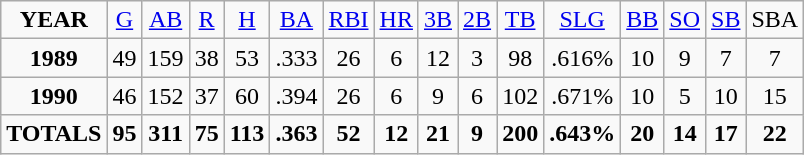<table class="wikitable">
<tr align=center>
<td><strong>YEAR</strong></td>
<td><a href='#'>G</a></td>
<td><a href='#'>AB</a></td>
<td><a href='#'>R</a></td>
<td><a href='#'>H</a></td>
<td><a href='#'>BA</a></td>
<td><a href='#'>RBI</a></td>
<td><a href='#'>HR</a></td>
<td><a href='#'>3B</a></td>
<td><a href='#'>2B</a></td>
<td><a href='#'>TB</a></td>
<td><a href='#'>SLG</a></td>
<td><a href='#'>BB</a></td>
<td><a href='#'>SO</a></td>
<td><a href='#'>SB</a></td>
<td>SBA</td>
</tr>
<tr align=center>
<td><strong>1989</strong></td>
<td>49</td>
<td>159</td>
<td>38</td>
<td>53</td>
<td>.333</td>
<td>26</td>
<td>6</td>
<td>12</td>
<td>3</td>
<td>98</td>
<td>.616%</td>
<td>10</td>
<td>9</td>
<td>7</td>
<td>7</td>
</tr>
<tr align=center>
<td><strong>1990</strong></td>
<td>46</td>
<td>152</td>
<td>37</td>
<td>60</td>
<td>.394</td>
<td>26</td>
<td>6</td>
<td>9</td>
<td>6</td>
<td>102</td>
<td>.671%</td>
<td>10</td>
<td>5</td>
<td>10</td>
<td>15</td>
</tr>
<tr align=center>
<td><strong>TOTALS</strong></td>
<td><strong>95</strong></td>
<td><strong>311</strong></td>
<td><strong>75</strong></td>
<td><strong>113</strong></td>
<td><strong>.363</strong></td>
<td><strong>52</strong></td>
<td><strong>12</strong></td>
<td><strong>21</strong></td>
<td><strong>9</strong></td>
<td><strong>200</strong></td>
<td><strong>.643%</strong></td>
<td><strong>20</strong></td>
<td><strong>14</strong></td>
<td><strong>17</strong></td>
<td><strong>22</strong></td>
</tr>
</table>
